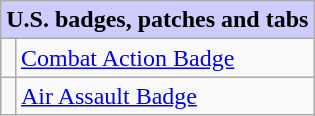<table class="wikitable">
<tr style="background:#ccccff;" align=center>
<td colspan=2><strong>U.S. badges, patches and tabs</strong></td>
</tr>
<tr>
<td align=center></td>
<td><a href='#'>Combat Action Badge</a></td>
</tr>
<tr>
<td align=center></td>
<td><a href='#'>Air Assault Badge</a></td>
</tr>
</table>
